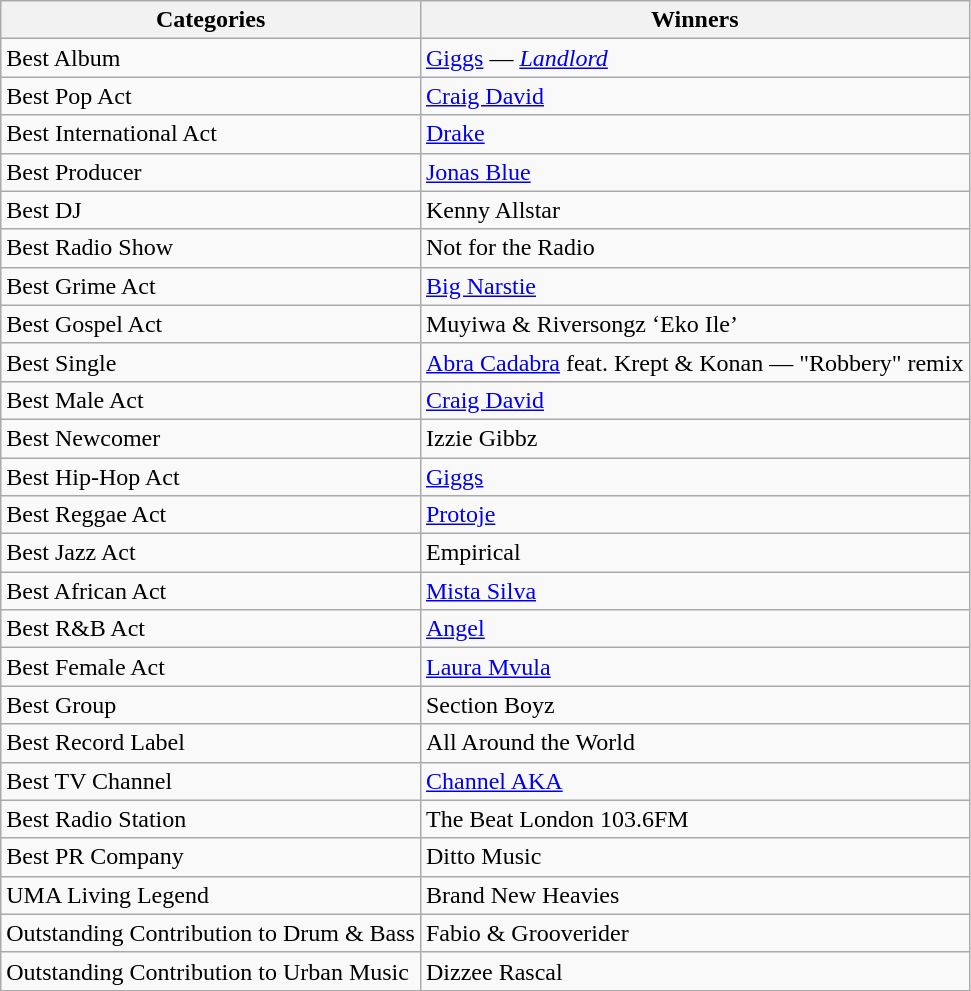<table class="wikitable">
<tr>
<th>Categories</th>
<th>Winners</th>
</tr>
<tr>
<td>Best Album</td>
<td><a href='#'>Giggs</a> — <em><a href='#'>Landlord</a></em></td>
</tr>
<tr>
<td>Best Pop Act<br></td>
<td><a href='#'>Craig David</a></td>
</tr>
<tr>
<td>Best International Act</td>
<td><a href='#'>Drake</a></td>
</tr>
<tr>
<td>Best Producer</td>
<td><a href='#'>Jonas Blue</a></td>
</tr>
<tr>
<td>Best DJ<br></td>
<td>Kenny Allstar</td>
</tr>
<tr>
<td>Best Radio Show<br></td>
<td>Not for the Radio</td>
</tr>
<tr>
<td>Best Grime Act</td>
<td><a href='#'>Big Narstie</a></td>
</tr>
<tr>
<td>Best Gospel Act</td>
<td>Muyiwa & Riversongz ‘Eko Ile’</td>
</tr>
<tr>
<td>Best Single</td>
<td><a href='#'>Abra Cadabra</a> feat. Krept & Konan — "Robbery" remix</td>
</tr>
<tr>
<td>Best Male Act</td>
<td><a href='#'>Craig David</a></td>
</tr>
<tr>
<td>Best Newcomer</td>
<td>Izzie Gibbz</td>
</tr>
<tr>
<td>Best Hip-Hop Act</td>
<td><a href='#'>Giggs</a></td>
</tr>
<tr>
<td>Best Reggae Act</td>
<td><a href='#'>Protoje</a></td>
</tr>
<tr>
<td>Best Jazz Act</td>
<td>Empirical</td>
</tr>
<tr>
<td>Best African Act<br></td>
<td><a href='#'>Mista Silva</a></td>
</tr>
<tr>
<td>Best R&B Act<br></td>
<td><a href='#'>Angel</a></td>
</tr>
<tr>
<td>Best Female Act</td>
<td><a href='#'>Laura Mvula</a></td>
</tr>
<tr>
<td>Best Group</td>
<td>Section Boyz</td>
</tr>
<tr>
<td>Best Record Label</td>
<td>All Around the World</td>
</tr>
<tr>
<td>Best TV Channel<br></td>
<td><a href='#'>Channel AKA</a></td>
</tr>
<tr>
<td>Best Radio Station</td>
<td>The Beat London 103.6FM</td>
</tr>
<tr>
<td>Best PR Company</td>
<td>Ditto Music</td>
</tr>
<tr>
<td>UMA Living Legend<br></td>
<td>Brand New Heavies</td>
</tr>
<tr>
<td>Outstanding Contribution to Drum & Bass</td>
<td>Fabio & Grooverider</td>
</tr>
<tr>
<td>Outstanding Contribution to Urban Music</td>
<td>Dizzee Rascal</td>
</tr>
</table>
